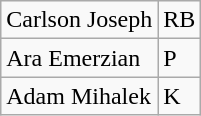<table class="wikitable">
<tr>
<td>Carlson Joseph</td>
<td>RB</td>
</tr>
<tr>
<td>Ara Emerzian</td>
<td>P</td>
</tr>
<tr>
<td>Adam Mihalek</td>
<td>K</td>
</tr>
</table>
